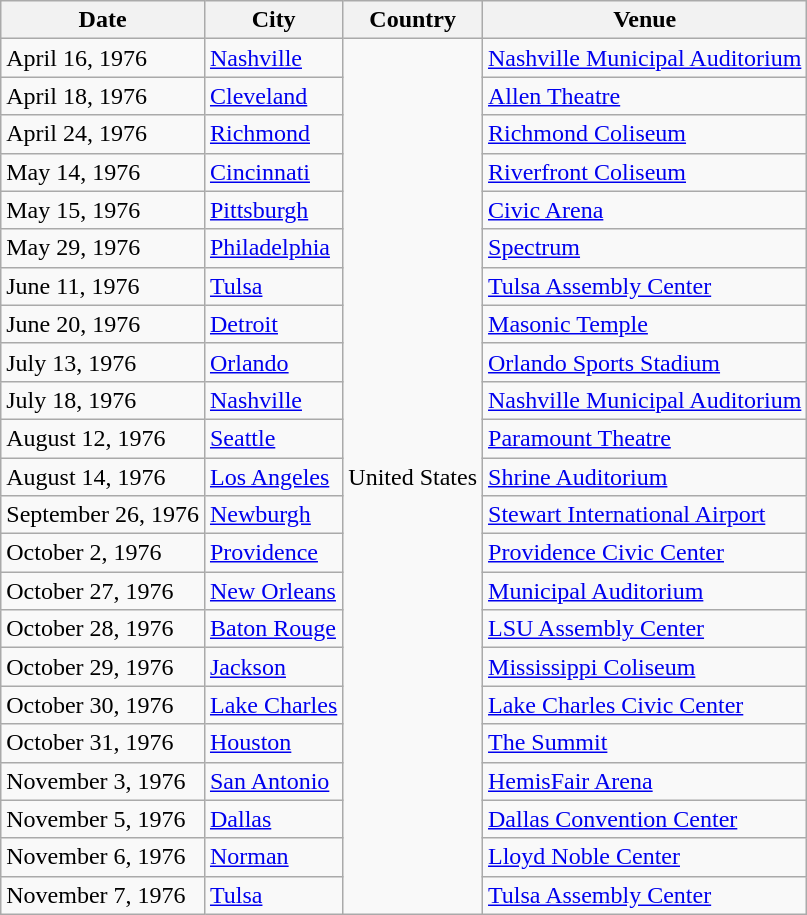<table class="wikitable">
<tr>
<th>Date</th>
<th>City</th>
<th>Country</th>
<th>Venue</th>
</tr>
<tr>
<td>April 16, 1976</td>
<td><a href='#'>Nashville</a></td>
<td rowspan="23">United States</td>
<td><a href='#'>Nashville Municipal Auditorium</a></td>
</tr>
<tr>
<td>April 18, 1976</td>
<td><a href='#'>Cleveland</a></td>
<td><a href='#'>Allen Theatre</a></td>
</tr>
<tr>
<td>April 24, 1976</td>
<td><a href='#'>Richmond</a></td>
<td><a href='#'>Richmond Coliseum</a></td>
</tr>
<tr>
<td>May 14, 1976</td>
<td><a href='#'>Cincinnati</a></td>
<td><a href='#'>Riverfront Coliseum</a></td>
</tr>
<tr>
<td>May 15, 1976</td>
<td><a href='#'>Pittsburgh</a></td>
<td><a href='#'>Civic Arena</a></td>
</tr>
<tr>
<td>May 29, 1976</td>
<td><a href='#'>Philadelphia</a></td>
<td><a href='#'>Spectrum</a></td>
</tr>
<tr>
<td>June 11, 1976</td>
<td><a href='#'>Tulsa</a></td>
<td><a href='#'>Tulsa Assembly Center</a></td>
</tr>
<tr>
<td>June 20, 1976</td>
<td><a href='#'>Detroit</a></td>
<td><a href='#'>Masonic Temple</a></td>
</tr>
<tr>
<td>July 13, 1976</td>
<td><a href='#'>Orlando</a></td>
<td><a href='#'>Orlando Sports Stadium</a></td>
</tr>
<tr>
<td>July 18, 1976</td>
<td><a href='#'>Nashville</a></td>
<td><a href='#'>Nashville Municipal Auditorium</a></td>
</tr>
<tr>
<td>August 12, 1976</td>
<td><a href='#'>Seattle</a></td>
<td><a href='#'>Paramount Theatre</a></td>
</tr>
<tr>
<td>August 14, 1976</td>
<td><a href='#'>Los Angeles</a></td>
<td><a href='#'>Shrine Auditorium</a></td>
</tr>
<tr>
<td>September 26, 1976</td>
<td><a href='#'>Newburgh</a></td>
<td><a href='#'>Stewart International Airport</a></td>
</tr>
<tr>
<td>October 2, 1976</td>
<td><a href='#'>Providence</a></td>
<td><a href='#'>Providence Civic Center</a></td>
</tr>
<tr>
<td>October 27, 1976</td>
<td><a href='#'>New Orleans</a></td>
<td><a href='#'>Municipal Auditorium</a></td>
</tr>
<tr>
<td>October 28, 1976</td>
<td><a href='#'>Baton Rouge</a></td>
<td><a href='#'>LSU Assembly Center</a></td>
</tr>
<tr>
<td>October 29, 1976</td>
<td><a href='#'>Jackson</a></td>
<td><a href='#'>Mississippi Coliseum</a></td>
</tr>
<tr>
<td>October 30, 1976</td>
<td><a href='#'>Lake Charles</a></td>
<td><a href='#'>Lake Charles Civic Center</a></td>
</tr>
<tr>
<td>October 31, 1976</td>
<td><a href='#'>Houston</a></td>
<td><a href='#'>The Summit</a></td>
</tr>
<tr>
<td>November 3, 1976</td>
<td><a href='#'>San Antonio</a></td>
<td><a href='#'>HemisFair Arena</a></td>
</tr>
<tr>
<td>November 5, 1976</td>
<td><a href='#'>Dallas</a></td>
<td><a href='#'>Dallas Convention Center</a></td>
</tr>
<tr>
<td>November 6, 1976</td>
<td><a href='#'>Norman</a></td>
<td><a href='#'>Lloyd Noble Center</a></td>
</tr>
<tr>
<td>November 7, 1976</td>
<td><a href='#'>Tulsa</a></td>
<td><a href='#'>Tulsa Assembly Center</a></td>
</tr>
</table>
